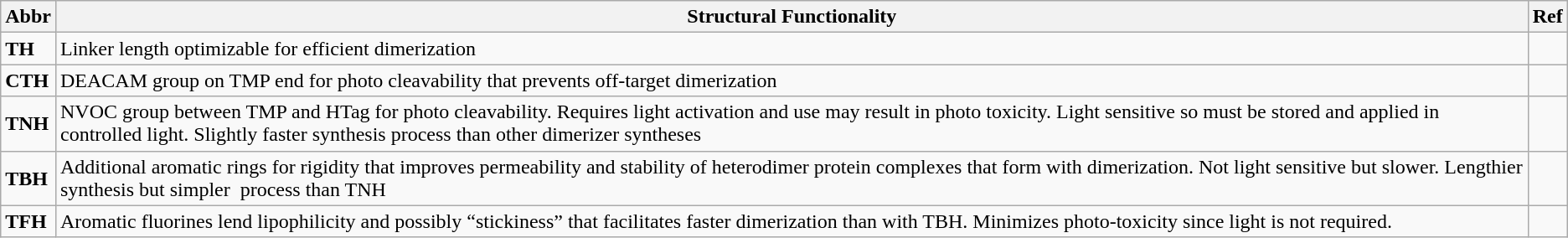<table class="wikitable">
<tr>
<th>Abbr</th>
<th>Structural  Functionality</th>
<th>Ref</th>
</tr>
<tr>
<td><strong>TH</strong></td>
<td>Linker length optimizable for efficient dimerization</td>
<td></td>
</tr>
<tr>
<td><strong>CTH</strong></td>
<td>DEACAM group on TMP end for photo cleavability that prevents  off-target dimerization</td>
<td></td>
</tr>
<tr>
<td><strong>TNH</strong></td>
<td>NVOC group between TMP and HTag for photo cleavability. Requires  light activation and use may result in photo toxicity. Light sensitive so  must be stored and applied in controlled light. Slightly faster synthesis  process than other dimerizer syntheses</td>
<td></td>
</tr>
<tr>
<td><strong>TBH</strong></td>
<td>Additional aromatic rings for rigidity that improves permeability and  stability of heterodimer protein complexes that form with dimerization. Not  light sensitive but slower. Lengthier synthesis but simpler  process than TNH</td>
<td></td>
</tr>
<tr>
<td><strong>TFH</strong></td>
<td>Aromatic fluorines lend lipophilicity and possibly “stickiness” that  facilitates faster dimerization than with TBH. Minimizes photo-toxicity since  light is not required.</td>
<td></td>
</tr>
</table>
